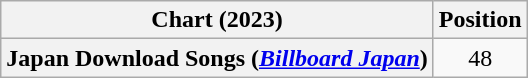<table class="wikitable plainrowheaders" style="text-align:center">
<tr>
<th scope="col">Chart (2023)</th>
<th scope="col">Position</th>
</tr>
<tr>
<th scope="row">Japan Download Songs (<em><a href='#'>Billboard Japan</a></em>)</th>
<td>48</td>
</tr>
</table>
